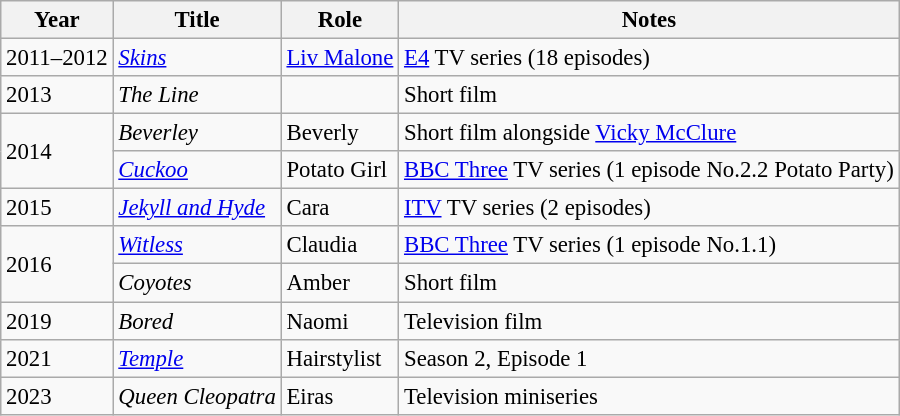<table class="wikitable" style="font-size:95%;">
<tr>
<th>Year</th>
<th>Title</th>
<th>Role</th>
<th>Notes</th>
</tr>
<tr>
<td>2011–2012</td>
<td><em><a href='#'>Skins</a></em></td>
<td><a href='#'>Liv Malone</a></td>
<td><a href='#'>E4</a>  TV series (18 episodes)</td>
</tr>
<tr>
<td>2013</td>
<td><em>The Line</em></td>
<td></td>
<td>Short film</td>
</tr>
<tr>
<td rowspan=2>2014</td>
<td><em>Beverley</em></td>
<td>Beverly</td>
<td>Short film alongside <a href='#'>Vicky McClure</a></td>
</tr>
<tr>
<td><em><a href='#'>Cuckoo</a></em></td>
<td>Potato Girl</td>
<td><a href='#'>BBC Three</a> TV series (1 episode No.2.2 Potato Party)</td>
</tr>
<tr>
<td>2015</td>
<td><em><a href='#'>Jekyll and Hyde</a></em></td>
<td>Cara</td>
<td><a href='#'>ITV</a> TV series (2 episodes)</td>
</tr>
<tr>
<td rowspan=2>2016</td>
<td><em><a href='#'>Witless</a></em></td>
<td>Claudia</td>
<td><a href='#'>BBC Three</a> TV series (1 episode No.1.1)</td>
</tr>
<tr>
<td><em>Coyotes</em></td>
<td>Amber</td>
<td>Short film</td>
</tr>
<tr>
<td>2019</td>
<td><em>Bored</em></td>
<td>Naomi</td>
<td>Television film</td>
</tr>
<tr>
<td>2021</td>
<td><em><a href='#'>Temple</a></em></td>
<td>Hairstylist</td>
<td>Season 2, Episode 1</td>
</tr>
<tr>
<td>2023</td>
<td><em>Queen Cleopatra</em></td>
<td>Eiras</td>
<td>Television miniseries</td>
</tr>
</table>
